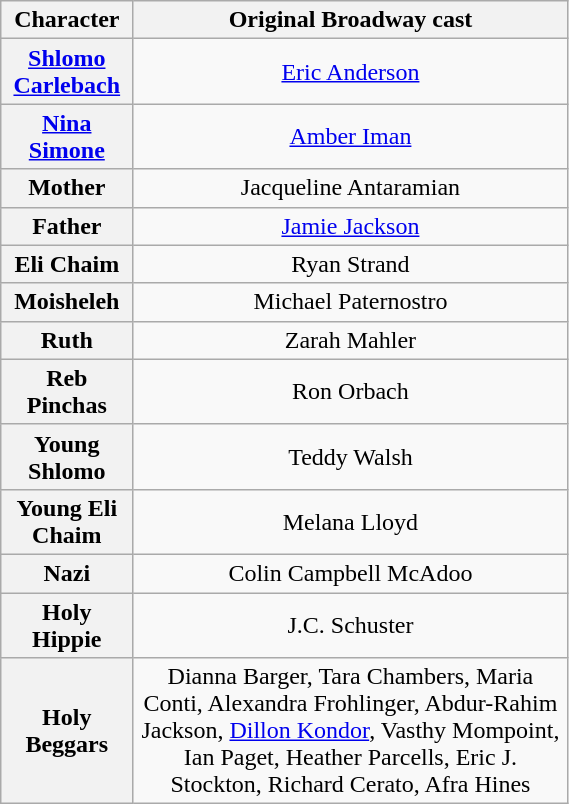<table class="wikitable sortable" width="30%">
<tr>
<th scope="col">Character</th>
<th scope="col" class="unsortable">Original Broadway cast</th>
</tr>
<tr>
<th scope="row"><a href='#'>Shlomo Carlebach</a></th>
<td align="center" colspan="1"><a href='#'>Eric Anderson</a></td>
</tr>
<tr>
<th scope="row"><a href='#'>Nina Simone</a></th>
<td align="center" colspan="1"><a href='#'>Amber Iman</a></td>
</tr>
<tr>
<th scope="row">Mother</th>
<td align="center" colspan="1">Jacqueline Antaramian</td>
</tr>
<tr>
<th scope="row">Father</th>
<td align="center" colspan="1"><a href='#'>Jamie Jackson</a></td>
</tr>
<tr>
<th scope="row">Eli Chaim</th>
<td align="center" colspan="1">Ryan Strand</td>
</tr>
<tr>
<th scope="row">Moisheleh</th>
<td align="center" colspan="1">Michael Paternostro</td>
</tr>
<tr>
<th scope="row">Ruth</th>
<td align="center" colspan="1">Zarah Mahler</td>
</tr>
<tr>
<th scope="row">Reb Pinchas</th>
<td align="center" colspan="1">Ron Orbach</td>
</tr>
<tr>
<th scope="row">Young Shlomo</th>
<td align="center" colspan="1">Teddy Walsh</td>
</tr>
<tr>
<th scope="row">Young Eli Chaim</th>
<td align="center" colspan="1">Melana Lloyd</td>
</tr>
<tr>
<th scope="row">Nazi</th>
<td align="center" colspan="1">Colin Campbell McAdoo</td>
</tr>
<tr>
<th scope="row">Holy Hippie</th>
<td align="center" colspan="1">J.C. Schuster</td>
</tr>
<tr>
<th scope="row">Holy Beggars</th>
<td align="center" colspan="1">Dianna Barger, Tara Chambers, Maria Conti, Alexandra Frohlinger, Abdur-Rahim Jackson, <a href='#'>Dillon Kondor</a>, Vasthy Mompoint, Ian Paget, Heather Parcells, Eric J. Stockton, Richard Cerato, Afra Hines</td>
</tr>
</table>
